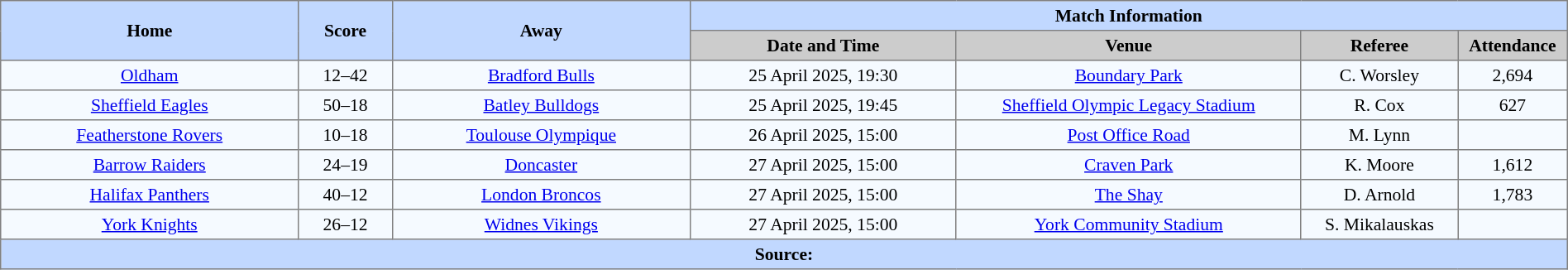<table border=1 style="border-collapse:collapse; font-size:90%; text-align:center;" cellpadding=3 cellspacing=0 width=100%>
<tr bgcolor=#C1D8FF>
<th scope="col" rowspan=2 width=19%>Home</th>
<th scope="col" rowspan=2 width=6%>Score</th>
<th scope="col" rowspan=2 width=19%>Away</th>
<th colspan=4>Match Information</th>
</tr>
<tr bgcolor=#CCCCCC>
<th scope="col" width=17%>Date and Time</th>
<th scope="col" width=22%>Venue</th>
<th scope="col" width=10%>Referee</th>
<th scope="col" width=7%>Attendance</th>
</tr>
<tr bgcolor=#F5FAFF>
<td> <a href='#'>Oldham</a></td>
<td>12–42</td>
<td> <a href='#'>Bradford Bulls</a></td>
<td>25 April 2025, 19:30</td>
<td><a href='#'>Boundary Park</a></td>
<td>C. Worsley</td>
<td>2,694</td>
</tr>
<tr bgcolor=#F5FAFF>
<td> <a href='#'>Sheffield Eagles</a></td>
<td>50–18</td>
<td> <a href='#'>Batley Bulldogs</a></td>
<td>25 April 2025, 19:45</td>
<td><a href='#'>Sheffield Olympic Legacy Stadium</a></td>
<td>R. Cox</td>
<td>627</td>
</tr>
<tr bgcolor=#F5FAFF>
<td> <a href='#'>Featherstone Rovers</a></td>
<td>10–18</td>
<td> <a href='#'>Toulouse Olympique</a></td>
<td>26 April 2025, 15:00</td>
<td><a href='#'>Post Office Road</a></td>
<td>M. Lynn</td>
<td></td>
</tr>
<tr bgcolor=#F5FAFF>
<td> <a href='#'>Barrow Raiders</a></td>
<td>24–19</td>
<td> <a href='#'>Doncaster</a></td>
<td>27 April 2025, 15:00</td>
<td><a href='#'>Craven Park</a></td>
<td>K. Moore</td>
<td>1,612</td>
</tr>
<tr bgcolor=#F5FAFF>
<td> <a href='#'>Halifax Panthers</a></td>
<td>40–12</td>
<td> <a href='#'>London Broncos</a></td>
<td>27 April 2025, 15:00</td>
<td><a href='#'>The Shay</a></td>
<td>D. Arnold</td>
<td>1,783</td>
</tr>
<tr bgcolor=#F5FAFF>
<td> <a href='#'>York Knights</a></td>
<td>26–12</td>
<td> <a href='#'>Widnes Vikings</a></td>
<td>27 April 2025, 15:00</td>
<td><a href='#'>York Community Stadium</a></td>
<td>S. Mikalauskas</td>
<td></td>
</tr>
<tr style="background:#c1d8ff;">
<th colspan=7>Source:</th>
</tr>
</table>
